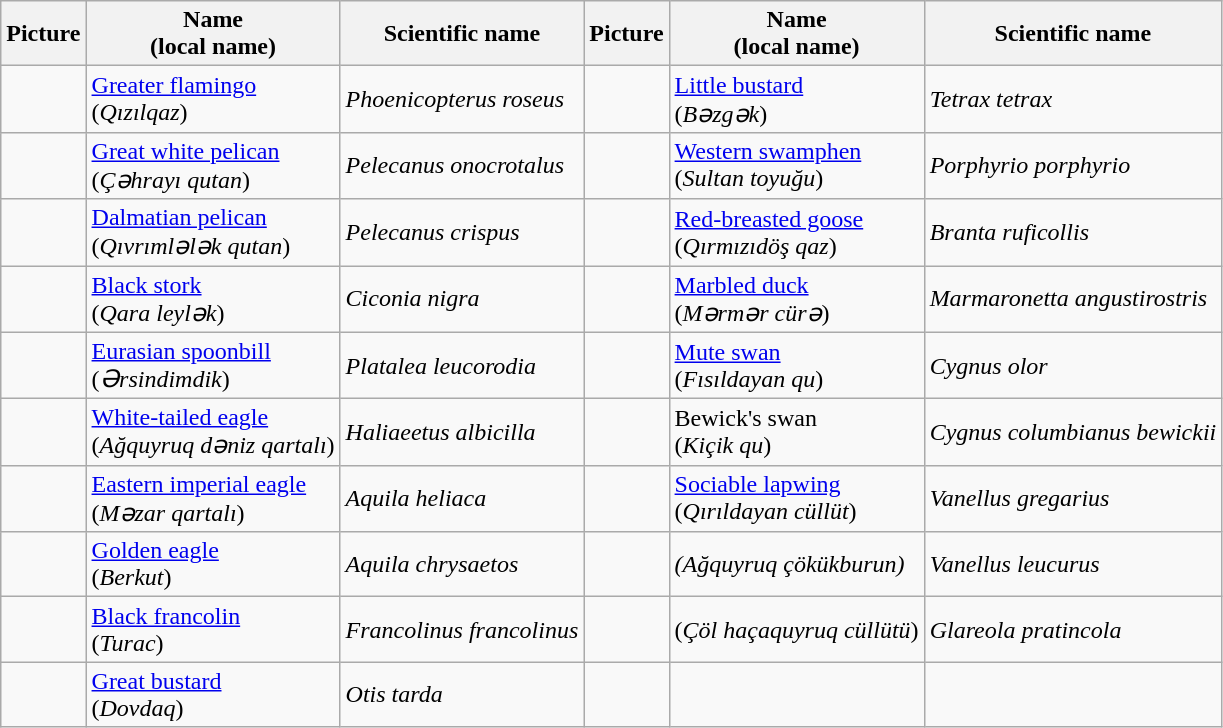<table class="wikitable">
<tr>
<th>Picture</th>
<th>Name<br>(local name)</th>
<th>Scientific name</th>
<th>Picture</th>
<th>Name<br>(local name)</th>
<th>Scientific name</th>
</tr>
<tr>
<td></td>
<td><a href='#'>Greater flamingo</a><br>(<em>Qızılqaz</em>)</td>
<td><em>Phoenicopterus roseus</em></td>
<td></td>
<td><a href='#'>Little bustard</a><br>(<em>Bəzgək</em>)</td>
<td><em>Tetrax tetrax</em></td>
</tr>
<tr>
<td></td>
<td><a href='#'>Great white pelican</a><br>(<em>Çəhrayı qutan</em>)</td>
<td><em>Pelecanus onocrotalus</em></td>
<td></td>
<td><a href='#'>Western swamphen</a><br>(<em>Sultan toyuğu</em>)</td>
<td><em>Porphyrio porphyrio</em></td>
</tr>
<tr>
<td></td>
<td><a href='#'>Dalmatian pelican</a><br>(<em>Qıvrımlələk qutan</em>)</td>
<td><em>Pelecanus crispus</em></td>
<td></td>
<td><a href='#'>Red-breasted goose</a><br>(<em>Qırmızıdöş qaz</em>)</td>
<td><em>Branta ruficollis</em></td>
</tr>
<tr>
<td></td>
<td><a href='#'>Black stork</a><br>(<em>Qara leylək</em>)</td>
<td><em>Ciconia nigra</em></td>
<td></td>
<td><a href='#'>Marbled duck</a><br>(<em>Mərmər cürə</em>)</td>
<td><em>Marmaronetta angustirostris</em></td>
</tr>
<tr>
<td></td>
<td><a href='#'>Eurasian spoonbill</a><br>(<em>Ərsindimdik</em>)</td>
<td><em>Platalea leucorodia</em></td>
<td></td>
<td><a href='#'>Mute swan</a><br>(<em>Fısıldayan qu</em>)</td>
<td><em>Cygnus olor</em></td>
</tr>
<tr>
<td></td>
<td><a href='#'>White-tailed eagle</a><br>(<em>Ağquyruq dəniz qartalı</em>)</td>
<td><em>Haliaeetus albicilla</em></td>
<td></td>
<td>Bewick's swan<br>(<em>Kiçik qu</em>)</td>
<td><em>Cygnus columbianus bewickii</em></td>
</tr>
<tr>
<td></td>
<td><a href='#'>Eastern imperial eagle</a><br>(<em>Məzar qartalı</em>)</td>
<td><em>Aquila heliaca</em></td>
<td></td>
<td><a href='#'>Sociable lapwing</a><br>(<em>Qırıldayan cüllüt</em>)</td>
<td><em>Vanellus gregarius</em></td>
</tr>
<tr>
<td></td>
<td><a href='#'>Golden eagle</a><br>(<em>Berkut</em>)</td>
<td><em>Aquila chrysaetos</em></td>
<td></td>
<td><em>(Ağquyruq çökükburun)</em></td>
<td><em>Vanellus leucurus</em></td>
</tr>
<tr>
<td></td>
<td><a href='#'>Black francolin</a><br>(<em>Turac</em>)</td>
<td><em>Francolinus francolinus</em></td>
<td></td>
<td>(<em>Çöl haçaquyruq cüllütü</em>)</td>
<td><em>Glareola pratincola</em></td>
</tr>
<tr>
<td></td>
<td><a href='#'>Great bustard</a><br>(<em>Dovdaq</em>)</td>
<td><em>Otis tarda</em></td>
<td></td>
<td></td>
<td></td>
</tr>
</table>
